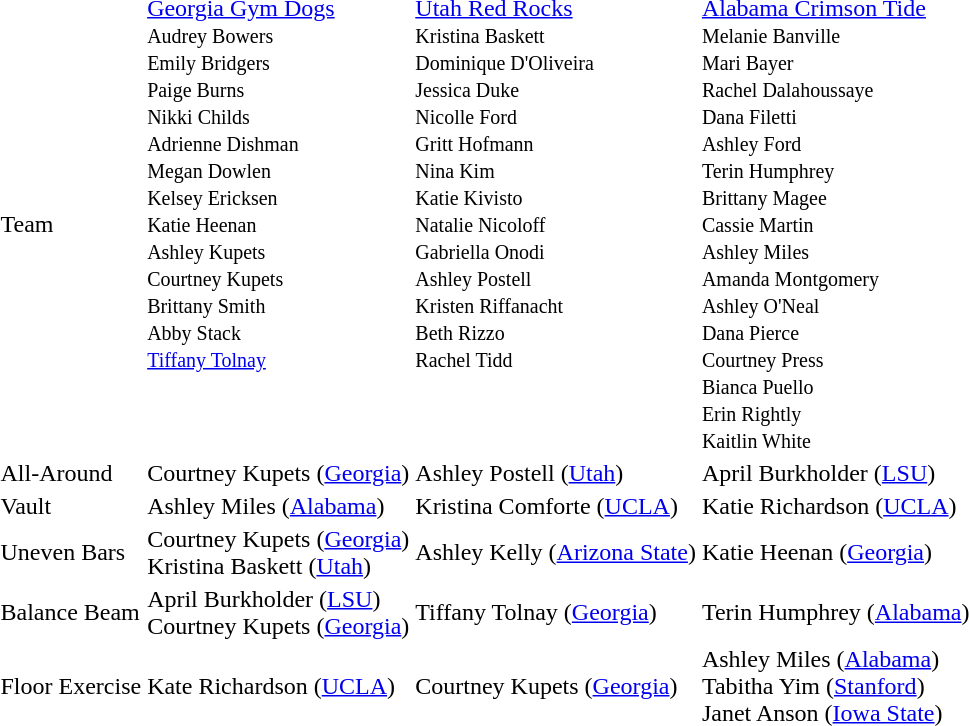<table>
<tr>
<td>Team<br></td>
<td><a href='#'>Georgia Gym Dogs</a><br><small>Audrey Bowers<br>Emily Bridgers<br>Paige Burns<br>Nikki Childs<br>Adrienne Dishman<br>Megan Dowlen<br>Kelsey Ericksen<br>Katie Heenan<br>Ashley Kupets<br>Courtney Kupets<br>Brittany Smith<br>Abby Stack<br><a href='#'>Tiffany Tolnay</a><br><br><br><br></small></td>
<td><a href='#'>Utah Red Rocks</a><br><small>Kristina Baskett<br>Dominique D'Oliveira<br>Jessica Duke<br>Nicolle Ford<br>Gritt Hofmann<br>Nina Kim<br>Katie Kivisto<br>Natalie Nicoloff<br>Gabriella Onodi<br>Ashley Postell<br>Kristen Riffanacht<br>Beth Rizzo<br>Rachel Tidd<br><br><br><br></small></td>
<td><a href='#'>Alabama Crimson Tide</a><br><small>Melanie Banville<br>Mari Bayer<br>Rachel Dalahoussaye<br>Dana Filetti<br>Ashley Ford<br>Terin Humphrey<br>Brittany Magee<br>Cassie Martin<br>Ashley Miles<br>Amanda Montgomery<br>Ashley O'Neal<br>Dana Pierce<br>Courtney Press<br>Bianca Puello<br>Erin Rightly<br>Kaitlin White</small></td>
</tr>
<tr>
<td>All-Around<br></td>
<td>Courtney Kupets (<a href='#'>Georgia</a>)</td>
<td>Ashley Postell (<a href='#'>Utah</a>)</td>
<td>April Burkholder (<a href='#'>LSU</a>)</td>
</tr>
<tr>
<td>Vault<br></td>
<td>Ashley Miles (<a href='#'>Alabama</a>)</td>
<td>Kristina Comforte (<a href='#'>UCLA</a>)</td>
<td>Katie Richardson (<a href='#'>UCLA</a>)</td>
</tr>
<tr>
<td>Uneven Bars<br></td>
<td>Courtney Kupets (<a href='#'>Georgia</a>)<br>Kristina Baskett (<a href='#'>Utah</a>)</td>
<td>Ashley Kelly (<a href='#'>Arizona State</a>)</td>
<td>Katie Heenan (<a href='#'>Georgia</a>)</td>
</tr>
<tr>
<td>Balance Beam<br></td>
<td>April Burkholder (<a href='#'>LSU</a>)<br>Courtney Kupets (<a href='#'>Georgia</a>)</td>
<td>Tiffany Tolnay (<a href='#'>Georgia</a>)</td>
<td>Terin Humphrey (<a href='#'>Alabama</a>)</td>
</tr>
<tr>
<td>Floor Exercise<br></td>
<td>Kate Richardson (<a href='#'>UCLA</a>)</td>
<td>Courtney Kupets (<a href='#'>Georgia</a>)</td>
<td>Ashley Miles (<a href='#'>Alabama</a>)<br>Tabitha Yim (<a href='#'>Stanford</a>)<br>Janet Anson (<a href='#'>Iowa State</a>)</td>
</tr>
</table>
